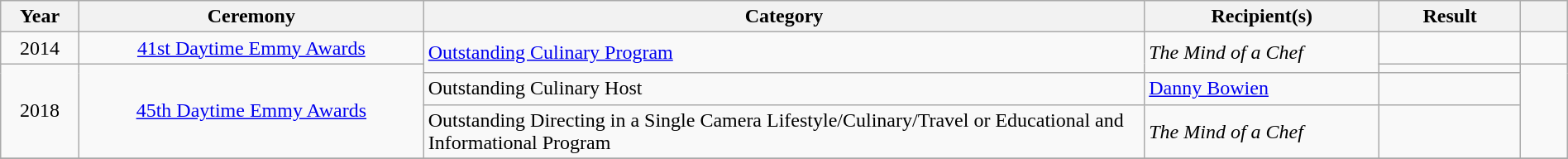<table class="wikitable sortable plainrowheaders" style="width:100%;">
<tr>
<th scope="col" width="5%">Year</th>
<th scope="col" width="22%">Ceremony</th>
<th scope="col" width="46%">Category</th>
<th scope="col" width="15%">Recipient(s)</th>
<th scope="col" width="9%">Result</th>
<th scope="col" width="3%" class="unsortable"></th>
</tr>
<tr>
<td align="center">2014</td>
<td align="center"><a href='#'>41st Daytime Emmy Awards</a></td>
<td rowspan=2><a href='#'>Outstanding Culinary Program</a></td>
<td rowspan=2><em>The Mind of a Chef</em></td>
<td></td>
<td align="center"></td>
</tr>
<tr>
<td rowspan="3" align="center">2018</td>
<td rowspan="3" align="center"><a href='#'>45th Daytime Emmy Awards</a></td>
<td></td>
<td rowspan="3" align="center"></td>
</tr>
<tr>
<td>Outstanding Culinary Host</td>
<td><a href='#'>Danny Bowien</a></td>
<td></td>
</tr>
<tr>
<td>Outstanding Directing in a Single Camera Lifestyle/Culinary/Travel or Educational and Informational Program</td>
<td><em>The Mind of a Chef</em></td>
<td></td>
</tr>
<tr>
</tr>
</table>
